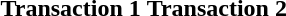<table>
<tr>
<th>Transaction 1</th>
<th>Transaction 2</th>
</tr>
<tr>
<td></td>
<td></td>
</tr>
<tr>
<td></td>
<td></td>
</tr>
<tr>
<td></td>
<td></td>
</tr>
<tr>
<td></td>
<td></td>
</tr>
</table>
